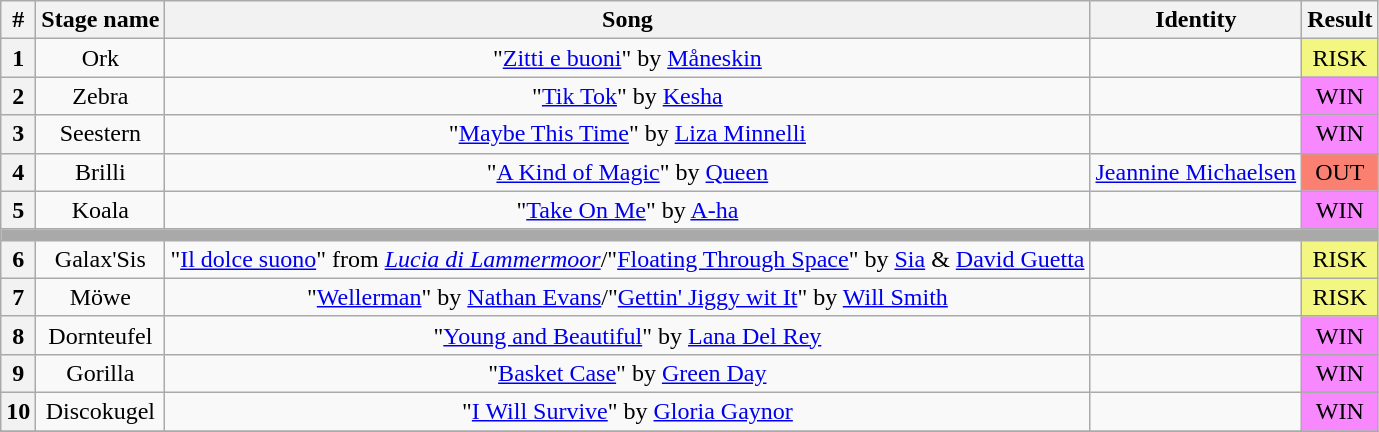<table class="wikitable plainrowheaders" style="text-align: center;">
<tr>
<th>#</th>
<th>Stage name</th>
<th>Song</th>
<th>Identity</th>
<th>Result</th>
</tr>
<tr>
<th>1</th>
<td>Ork</td>
<td>"<a href='#'>Zitti e buoni</a>" by <a href='#'>Måneskin</a></td>
<td></td>
<td bgcolor="#F3F781">RISK</td>
</tr>
<tr>
<th>2</th>
<td>Zebra</td>
<td>"<a href='#'>Tik Tok</a>" by <a href='#'>Kesha</a></td>
<td></td>
<td bgcolor="F888FD">WIN</td>
</tr>
<tr>
<th>3</th>
<td>Seestern</td>
<td>"<a href='#'>Maybe This Time</a>" by <a href='#'>Liza Minnelli</a></td>
<td></td>
<td bgcolor="F888FD">WIN</td>
</tr>
<tr>
<th>4</th>
<td>Brilli</td>
<td>"<a href='#'>A Kind of Magic</a>" by <a href='#'>Queen</a></td>
<td><a href='#'>Jeannine Michaelsen</a></td>
<td bgcolor=salmon>OUT</td>
</tr>
<tr>
<th>5</th>
<td>Koala</td>
<td>"<a href='#'>Take On Me</a>" by <a href='#'>A-ha</a></td>
<td></td>
<td bgcolor="F888FD">WIN</td>
</tr>
<tr>
<td colspan="5" style="background:darkgray"></td>
</tr>
<tr>
<th>6</th>
<td>Galax'Sis</td>
<td>"<a href='#'>Il dolce suono</a>" from <em><a href='#'>Lucia di Lammermoor</a></em>/"<a href='#'>Floating Through Space</a>" by <a href='#'>Sia</a> & <a href='#'>David Guetta</a></td>
<td></td>
<td bgcolor="F3F781">RISK</td>
</tr>
<tr>
<th>7</th>
<td>Möwe</td>
<td>"<a href='#'>Wellerman</a>" by <a href='#'>Nathan Evans</a>/"<a href='#'>Gettin' Jiggy wit It</a>" by <a href='#'>Will Smith</a></td>
<td></td>
<td bgcolor="F3F781">RISK</td>
</tr>
<tr>
<th>8</th>
<td>Dornteufel</td>
<td>"<a href='#'>Young and Beautiful</a>" by <a href='#'>Lana Del Rey</a></td>
<td></td>
<td bgcolor="F888FD">WIN</td>
</tr>
<tr>
<th>9</th>
<td>Gorilla</td>
<td>"<a href='#'>Basket Case</a>" by <a href='#'>Green Day</a></td>
<td></td>
<td bgcolor="F888FD">WIN</td>
</tr>
<tr>
<th>10</th>
<td>Discokugel</td>
<td>"<a href='#'>I Will Survive</a>" by <a href='#'>Gloria Gaynor</a></td>
<td></td>
<td bgcolor="F888FD">WIN</td>
</tr>
<tr>
</tr>
</table>
